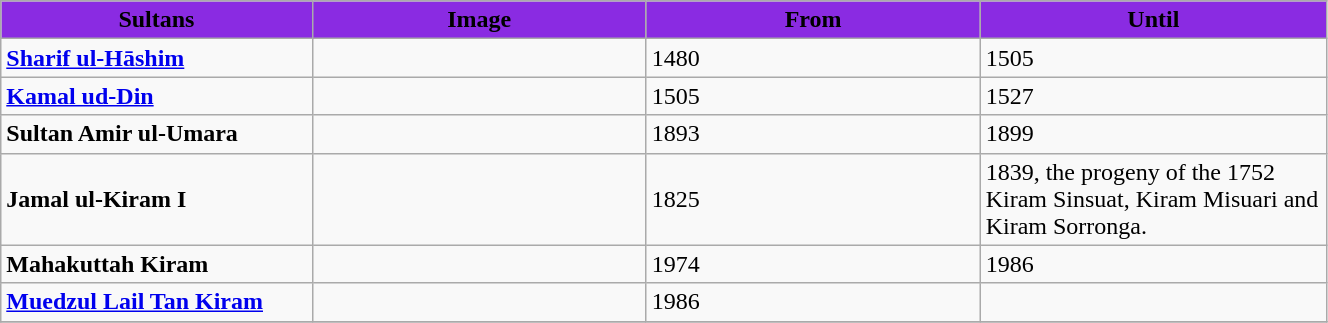<table width=70% class="wikitable">
<tr>
<th style="background-color:BlueViolet" width=5%,>Sultans</th>
<th style="background-color:BlueViolet" width=7%>Image</th>
<th style="background-color:BlueViolet" width=7%>From</th>
<th style="background-color:BlueViolet" width=7%>Until</th>
</tr>
<tr>
<td><strong><a href='#'>Sharif ul-Hāshim</a></strong></td>
<td></td>
<td>1480</td>
<td>1505</td>
</tr>
<tr>
<td><strong><a href='#'>Kamal ud-Din</a></strong></td>
<td></td>
<td>1505</td>
<td>1527</td>
</tr>
<tr>
<td><strong>Sultan Amir ul-Umara</strong></td>
<td></td>
<td>1893</td>
<td>1899</td>
</tr>
<tr>
<td><strong>Jamal ul-Kiram I</strong></td>
<td></td>
<td>1825</td>
<td>1839, the progeny of the 1752 Kiram Sinsuat, Kiram Misuari and Kiram Sorronga.</td>
</tr>
<tr>
<td><strong>Mahakuttah Kiram</strong></td>
<td></td>
<td>1974</td>
<td>1986</td>
</tr>
<tr Mahakuttah Kiram signed the Manifesto for Unity to the progeny of Sultan Pulalun, Sharif-Sultan Carpenter Arpa-I under the newly established Sultanate of Zamboanga and Basilan, ratified by Philippine Defense Minister Juan Ponce Enrile.>
<td><strong><a href='#'>Muedzul Lail Tan Kiram</a></strong></td>
<td></td>
<td>1986</td>
<td></td>
</tr>
<tr>
</tr>
</table>
